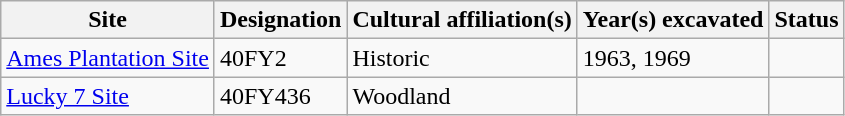<table class="wikitable">
<tr>
<th>Site</th>
<th>Designation</th>
<th>Cultural affiliation(s)</th>
<th>Year(s) excavated</th>
<th>Status</th>
</tr>
<tr>
<td><a href='#'>Ames Plantation Site</a></td>
<td>40FY2</td>
<td>Historic</td>
<td>1963, 1969</td>
<td></td>
</tr>
<tr>
<td><a href='#'>Lucky 7 Site</a></td>
<td>40FY436</td>
<td>Woodland</td>
<td></td>
<td></td>
</tr>
</table>
